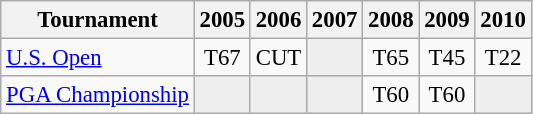<table class="wikitable" style="font-size:95%;text-align:center;">
<tr>
<th>Tournament</th>
<th>2005</th>
<th>2006</th>
<th>2007</th>
<th>2008</th>
<th>2009</th>
<th>2010</th>
</tr>
<tr>
<td align=left><a href='#'>U.S. Open</a></td>
<td>T67</td>
<td>CUT</td>
<td style="background:#eeeeee;"></td>
<td>T65</td>
<td>T45</td>
<td>T22</td>
</tr>
<tr>
<td align=left><a href='#'>PGA Championship</a></td>
<td style="background:#eeeeee;"></td>
<td style="background:#eeeeee;"></td>
<td style="background:#eeeeee;"></td>
<td>T60</td>
<td>T60</td>
<td style="background:#eeeeee;"></td>
</tr>
</table>
